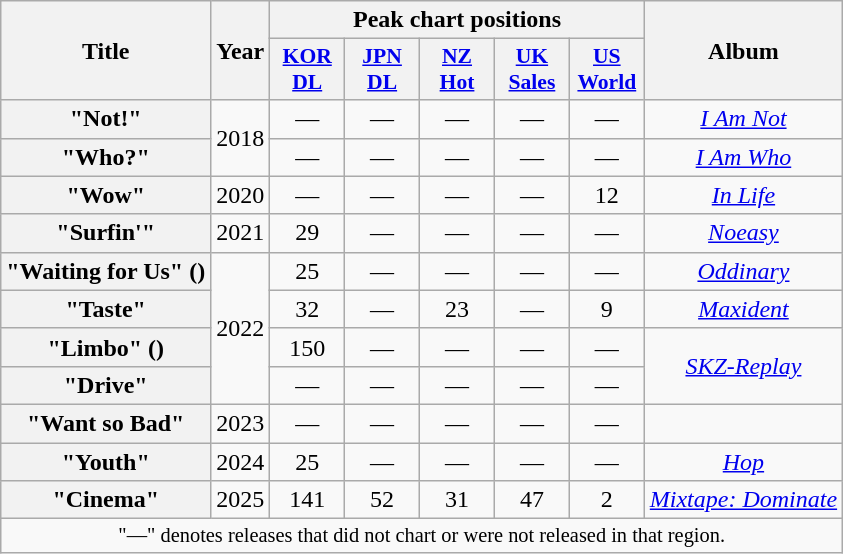<table class="wikitable plainrowheaders" style="text-align:center">
<tr>
<th scope="col" rowspan="2">Title</th>
<th scope="col" rowspan="2">Year</th>
<th scope="col" colspan="5">Peak chart positions</th>
<th scope="col" rowspan="2">Album</th>
</tr>
<tr>
<th scope="col" style="font-size:90%; width:3em"><a href='#'>KOR<br>DL</a><br></th>
<th scope="col" style="font-size:90%; width:3em"><a href='#'>JPN<br>DL</a><br></th>
<th scope="col" style="font-size:90%; width:3em"><a href='#'>NZ<br>Hot</a><br></th>
<th scope="col" style="font-size:90%; width:3em"><a href='#'>UK<br>Sales</a><br></th>
<th scope="col" style="font-size:90%; width:3em"><a href='#'>US<br>World</a><br></th>
</tr>
<tr>
<th scope="row">"Not!"<br></th>
<td rowspan="2">2018</td>
<td>—</td>
<td>—</td>
<td>—</td>
<td>—</td>
<td>—</td>
<td><em><a href='#'>I Am Not</a></em></td>
</tr>
<tr>
<th scope="row">"Who?"<br></th>
<td>—</td>
<td>—</td>
<td>—</td>
<td>—</td>
<td>—</td>
<td><em><a href='#'>I Am Who</a></em></td>
</tr>
<tr>
<th scope="row">"Wow"<br></th>
<td>2020</td>
<td>—</td>
<td>—</td>
<td>—</td>
<td>—</td>
<td>12</td>
<td><em><a href='#'>In Life</a></em></td>
</tr>
<tr>
<th scope="row">"Surfin'"<br></th>
<td>2021</td>
<td>29</td>
<td>—</td>
<td>—</td>
<td>—</td>
<td>—</td>
<td><em><a href='#'>Noeasy</a></em></td>
</tr>
<tr>
<th scope="row">"Waiting for Us" ()<br></th>
<td rowspan="4">2022</td>
<td>25</td>
<td>—</td>
<td>—</td>
<td>—</td>
<td>—</td>
<td><em><a href='#'>Oddinary</a></em></td>
</tr>
<tr>
<th scope="row">"Taste"<br></th>
<td>32</td>
<td>—</td>
<td>23</td>
<td>—</td>
<td>9</td>
<td><em><a href='#'>Maxident</a></em></td>
</tr>
<tr>
<th scope="row">"Limbo" ()</th>
<td>150</td>
<td>—</td>
<td>—</td>
<td>—</td>
<td>—</td>
<td rowspan="2"><em><a href='#'>SKZ-Replay</a></em></td>
</tr>
<tr>
<th scope="row">"Drive"<br></th>
<td>—</td>
<td>—</td>
<td>—</td>
<td>—</td>
<td>—</td>
</tr>
<tr>
<th scope="row">"Want so Bad"<br></th>
<td>2023</td>
<td>—</td>
<td>—</td>
<td>—</td>
<td>—</td>
<td>—</td>
<td></td>
</tr>
<tr>
<th scope="row">"Youth"</th>
<td>2024</td>
<td>25</td>
<td>—</td>
<td>—</td>
<td>—</td>
<td>—</td>
<td><em><a href='#'>Hop</a></em></td>
</tr>
<tr>
<th scope="row">"Cinema"<br></th>
<td>2025</td>
<td>141</td>
<td>52</td>
<td>31</td>
<td>47</td>
<td>2</td>
<td><em><a href='#'>Mixtape: Dominate</a></td>
</tr>
<tr>
<td colspan="8" style="font-size:85%">"—" denotes releases that did not chart or were not released in that region.</td>
</tr>
</table>
